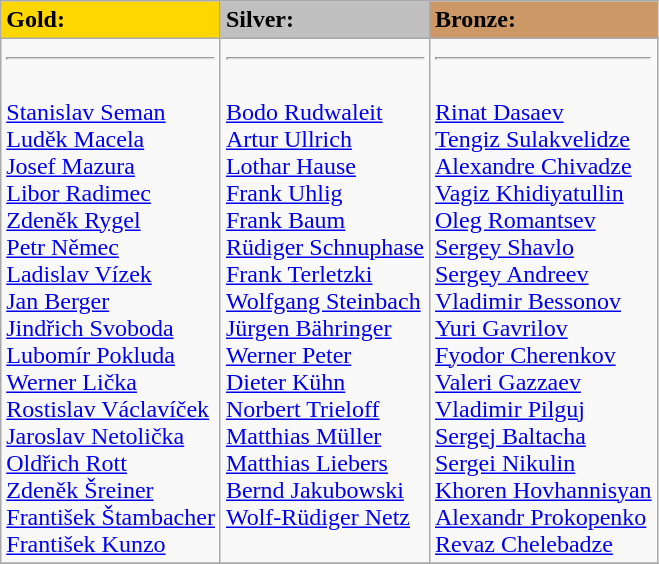<table class="wikitable">
<tr>
<td !align="center" bgcolor="gold"><strong>Gold:</strong></td>
<td !align="center" bgcolor="silver"><strong>Silver:</strong></td>
<td !align="center" bgcolor="#CC9966"><strong>Bronze:</strong></td>
</tr>
<tr valign=top>
<td><hr><br><a href='#'>Stanislav Seman</a><br> <a href='#'>Luděk Macela</a><br> <a href='#'>Josef Mazura</a><br> <a href='#'>Libor Radimec</a><br> <a href='#'>Zdeněk Rygel</a><br> <a href='#'>Petr Němec</a><br> <a href='#'>Ladislav Vízek</a><br> <a href='#'>Jan Berger</a><br> <a href='#'>Jindřich Svoboda</a><br> <a href='#'>Lubomír Pokluda</a><br> <a href='#'>Werner Lička</a><br> <a href='#'>Rostislav Václavíček</a><br> <a href='#'>Jaroslav Netolička</a><br> <a href='#'>Oldřich Rott</a> <br> <a href='#'>Zdeněk Šreiner</a> <br> <a href='#'>František Štambacher</a><br> <a href='#'>František Kunzo</a></td>
<td><hr><br><a href='#'>Bodo Rudwaleit</a><br> <a href='#'>Artur Ullrich</a><br> <a href='#'>Lothar Hause</a><br> <a href='#'>Frank Uhlig</a><br> <a href='#'>Frank Baum</a><br> <a href='#'>Rüdiger Schnuphase</a><br> <a href='#'>Frank Terletzki</a><br> <a href='#'>Wolfgang Steinbach</a><br> <a href='#'>Jürgen Bähringer</a><br> <a href='#'>Werner Peter</a><br> <a href='#'>Dieter Kühn</a><br> <a href='#'>Norbert Trieloff</a><br> <a href='#'>Matthias Müller</a><br> <a href='#'>Matthias Liebers</a><br> <a href='#'>Bernd Jakubowski</a><br> <a href='#'>Wolf-Rüdiger Netz</a></td>
<td><hr><br><a href='#'>Rinat Dasaev</a><br> <a href='#'>Tengiz Sulakvelidze</a><br> <a href='#'>Alexandre Chivadze</a><br> <a href='#'>Vagiz Khidiyatullin</a><br> <a href='#'>Oleg Romantsev</a><br> <a href='#'>Sergey Shavlo</a><br> <a href='#'>Sergey Andreev</a><br> <a href='#'>Vladimir Bessonov</a><br> <a href='#'>Yuri Gavrilov</a><br> <a href='#'>Fyodor Cherenkov</a><br> <a href='#'>Valeri Gazzaev</a><br> <a href='#'>Vladimir Pilguj</a><br> <a href='#'>Sergej Baltacha</a><br> <a href='#'>Sergei Nikulin</a><br> <a href='#'>Khoren Hovhannisyan</a><br> <a href='#'>Alexandr Prokopenko</a><br> <a href='#'>Revaz Chelebadze</a></td>
</tr>
<tr>
</tr>
</table>
